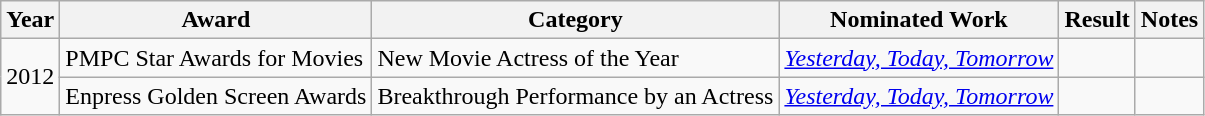<table class="wikitable">
<tr>
<th>Year</th>
<th>Award</th>
<th>Category</th>
<th>Nominated Work</th>
<th>Result</th>
<th>Notes</th>
</tr>
<tr>
<td rowspan="2">2012</td>
<td>PMPC Star Awards for Movies</td>
<td>New Movie Actress of the Year</td>
<td><em><a href='#'>Yesterday, Today, Tomorrow</a></em></td>
<td></td>
<td></td>
</tr>
<tr>
<td>Enpress Golden Screen Awards</td>
<td>Breakthrough Performance by an Actress</td>
<td><em><a href='#'>Yesterday, Today, Tomorrow</a></em></td>
<td></td>
<td></td>
</tr>
</table>
